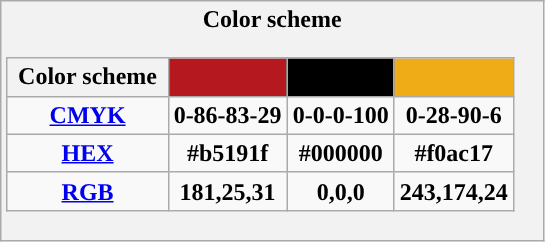<table class="wikitable">
<tr>
<th>Color scheme<br><table class="wikitable">
<tr>
<th width="100px">Color scheme</th>
<th Red style="background:#b5191f"><br></th>
<th Black style="background:#000000"><br></th>
<th Gold style="background:#f0ac17"><br></th>
</tr>
<tr>
<td><a href='#'>CMYK</a></td>
<td>0-86-83-29</td>
<td>0-0-0-100</td>
<td>0-28-90-6</td>
</tr>
<tr>
<td><a href='#'>HEX</a></td>
<td>#b5191f</td>
<td>#000000</td>
<td>#f0ac17</td>
</tr>
<tr>
<td><a href='#'>RGB</a></td>
<td>181,25,31</td>
<td>0,0,0</td>
<td>243,174,24</td>
</tr>
</table>
</th>
</tr>
</table>
